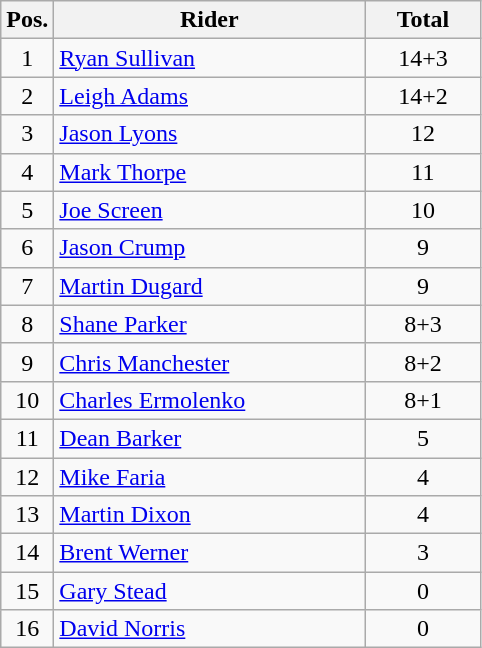<table class=wikitable>
<tr>
<th width=25px>Pos.</th>
<th width=200px>Rider</th>
<th width=70px>Total</th>
</tr>
<tr align=center >
<td>1</td>
<td align=left> <a href='#'>Ryan Sullivan</a></td>
<td>14+3</td>
</tr>
<tr align=center >
<td>2</td>
<td align=left> <a href='#'>Leigh Adams</a></td>
<td>14+2</td>
</tr>
<tr align=center >
<td>3</td>
<td align=left> <a href='#'>Jason Lyons</a></td>
<td>12</td>
</tr>
<tr align=center >
<td>4</td>
<td align=left> <a href='#'>Mark Thorpe</a></td>
<td>11</td>
</tr>
<tr align=center  >
<td>5</td>
<td align=left> <a href='#'>Joe Screen</a></td>
<td>10</td>
</tr>
<tr align=center >
<td>6</td>
<td align=left> <a href='#'>Jason Crump</a></td>
<td>9</td>
</tr>
<tr align=center >
<td>7</td>
<td align=left> <a href='#'>Martin Dugard</a></td>
<td>9</td>
</tr>
<tr align=center >
<td>8</td>
<td align=left> <a href='#'>Shane Parker</a></td>
<td>8+3</td>
</tr>
<tr align=center >
<td>9</td>
<td align=left> <a href='#'>Chris Manchester</a></td>
<td>8+2</td>
</tr>
<tr align=center>
<td>10</td>
<td align=left> <a href='#'>Charles Ermolenko</a></td>
<td>8+1</td>
</tr>
<tr align=center>
<td>11</td>
<td align=left> <a href='#'>Dean Barker</a></td>
<td>5</td>
</tr>
<tr align=center>
<td>12</td>
<td align=left> <a href='#'>Mike Faria</a></td>
<td>4</td>
</tr>
<tr align=center>
<td>13</td>
<td align=left> <a href='#'>Martin Dixon</a></td>
<td>4</td>
</tr>
<tr align=center>
<td>14</td>
<td align=left> <a href='#'>Brent Werner</a></td>
<td>3</td>
</tr>
<tr align=center>
<td>15</td>
<td align=left> <a href='#'>Gary Stead</a></td>
<td>0</td>
</tr>
<tr align=center>
<td>16</td>
<td align=left> <a href='#'>David Norris</a></td>
<td>0</td>
</tr>
</table>
